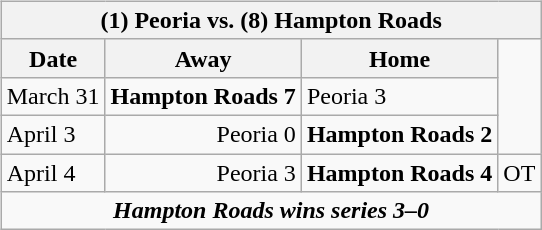<table cellspacing="10">
<tr>
<td valign="top"><br><table class="wikitable">
<tr>
<th bgcolor="#DDDDDD" colspan="4">(1) Peoria vs. (8) Hampton Roads</th>
</tr>
<tr>
<th>Date</th>
<th>Away</th>
<th>Home</th>
</tr>
<tr>
<td>March 31</td>
<td align="right"><strong>Hampton Roads 7</strong></td>
<td>Peoria 3</td>
</tr>
<tr>
<td>April 3</td>
<td align="right">Peoria 0</td>
<td><strong>Hampton Roads 2</strong></td>
</tr>
<tr>
<td>April 4</td>
<td align="right">Peoria 3</td>
<td><strong>Hampton Roads 4</strong></td>
<td>OT</td>
</tr>
<tr align="center">
<td colspan="4"><strong><em>Hampton Roads wins series 3–0</em></strong></td>
</tr>
</table>
</td>
</tr>
</table>
